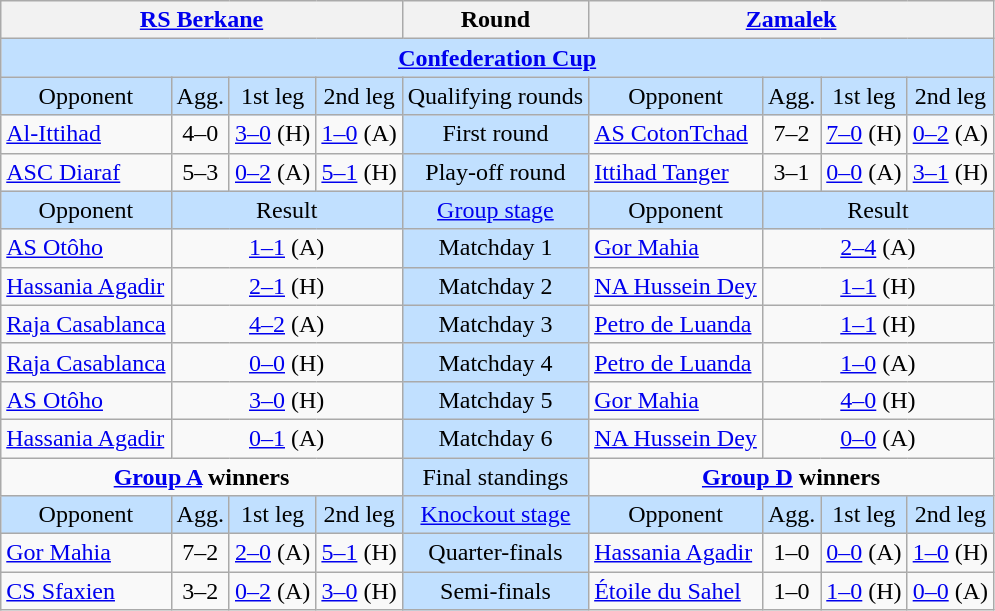<table class="wikitable" style="text-align:center">
<tr>
<th colspan="4"> <a href='#'>RS Berkane</a></th>
<th>Round</th>
<th colspan="4"> <a href='#'>Zamalek</a></th>
</tr>
<tr style="background:#C1E0FF">
<td colspan="9"><strong><a href='#'>Confederation Cup</a></strong></td>
</tr>
<tr style="background:#C1E0FF">
<td>Opponent</td>
<td>Agg.</td>
<td>1st leg</td>
<td>2nd leg</td>
<td>Qualifying rounds</td>
<td>Opponent</td>
<td>Agg.</td>
<td>1st leg</td>
<td>2nd leg</td>
</tr>
<tr>
<td style="text-align:left"> <a href='#'>Al-Ittihad</a></td>
<td>4–0</td>
<td><a href='#'>3–0</a> (H)</td>
<td><a href='#'>1–0</a> (A)</td>
<td style="background:#C1E0FF">First round</td>
<td style="text-align:left"> <a href='#'>AS CotonTchad</a></td>
<td>7–2</td>
<td><a href='#'>7–0</a> (H)</td>
<td><a href='#'>0–2</a> (A)</td>
</tr>
<tr>
<td style="text-align:left"> <a href='#'>ASC Diaraf</a></td>
<td>5–3</td>
<td><a href='#'>0–2</a> (A)</td>
<td><a href='#'>5–1</a> (H)</td>
<td style="background:#C1E0FF">Play-off round</td>
<td style="text-align:left"> <a href='#'>Ittihad Tanger</a></td>
<td>3–1</td>
<td><a href='#'>0–0</a> (A)</td>
<td><a href='#'>3–1</a> (H)</td>
</tr>
<tr style="background:#C1E0FF">
<td>Opponent</td>
<td colspan="3">Result</td>
<td><a href='#'>Group stage</a></td>
<td>Opponent</td>
<td colspan="3">Result</td>
</tr>
<tr>
<td style="text-align:left"> <a href='#'>AS Otôho</a></td>
<td colspan="3"><a href='#'>1–1</a> (A)</td>
<td style="background:#C1E0FF">Matchday 1</td>
<td style="text-align:left"> <a href='#'>Gor Mahia</a></td>
<td colspan="3"><a href='#'>2–4</a> (A)</td>
</tr>
<tr>
<td style="text-align:left"> <a href='#'>Hassania Agadir</a></td>
<td colspan="3"><a href='#'>2–1</a> (H)</td>
<td style="background:#C1E0FF">Matchday 2</td>
<td style="text-align:left"> <a href='#'>NA Hussein Dey</a></td>
<td colspan="3"><a href='#'>1–1</a> (H)</td>
</tr>
<tr>
<td style="text-align:left"> <a href='#'>Raja Casablanca</a></td>
<td colspan="3"><a href='#'>4–2</a> (A)</td>
<td style="background:#C1E0FF">Matchday 3</td>
<td style="text-align:left"> <a href='#'>Petro de Luanda</a></td>
<td colspan="3"><a href='#'>1–1</a> (H)</td>
</tr>
<tr>
<td style="text-align:left"> <a href='#'>Raja Casablanca</a></td>
<td colspan="3"><a href='#'>0–0</a> (H)</td>
<td style="background:#C1E0FF">Matchday 4</td>
<td style="text-align:left"> <a href='#'>Petro de Luanda</a></td>
<td colspan="3"><a href='#'>1–0</a> (A)</td>
</tr>
<tr>
<td style="text-align:left"> <a href='#'>AS Otôho</a></td>
<td colspan="3"><a href='#'>3–0</a> (H)</td>
<td style="background:#C1E0FF">Matchday 5</td>
<td style="text-align:left"> <a href='#'>Gor Mahia</a></td>
<td colspan="3"><a href='#'>4–0</a> (H)</td>
</tr>
<tr>
<td style="text-align:left"> <a href='#'>Hassania Agadir</a></td>
<td colspan="3"><a href='#'>0–1</a> (A)</td>
<td style="background:#C1E0FF">Matchday 6</td>
<td style="text-align:left"> <a href='#'>NA Hussein Dey</a></td>
<td colspan="3"><a href='#'>0–0</a> (A)</td>
</tr>
<tr>
<td colspan="4" style="vertical-align:top"><strong><a href='#'>Group A</a> winners</strong><br></td>
<td style="background:#C1E0FF">Final standings</td>
<td colspan="4" style="vertical-align:top"><strong><a href='#'>Group D</a> winners</strong><br></td>
</tr>
<tr style="background:#C1E0FF">
<td>Opponent</td>
<td>Agg.</td>
<td>1st leg</td>
<td>2nd leg</td>
<td><a href='#'>Knockout stage</a></td>
<td>Opponent</td>
<td>Agg.</td>
<td>1st leg</td>
<td>2nd leg</td>
</tr>
<tr>
<td style="text-align:left"> <a href='#'>Gor Mahia</a></td>
<td>7–2</td>
<td><a href='#'>2–0</a> (A)</td>
<td><a href='#'>5–1</a> (H)</td>
<td style="background:#C1E0FF">Quarter-finals</td>
<td style="text-align:left"> <a href='#'>Hassania Agadir</a></td>
<td>1–0</td>
<td><a href='#'>0–0</a> (A)</td>
<td><a href='#'>1–0</a> (H)</td>
</tr>
<tr>
<td style="text-align:left"> <a href='#'>CS Sfaxien</a></td>
<td>3–2</td>
<td><a href='#'>0–2</a> (A)</td>
<td><a href='#'>3–0</a> (H)</td>
<td style="background:#C1E0FF">Semi-finals</td>
<td style="text-align:left"> <a href='#'>Étoile du Sahel</a></td>
<td>1–0</td>
<td><a href='#'>1–0</a> (H)</td>
<td><a href='#'>0–0</a> (A)</td>
</tr>
</table>
